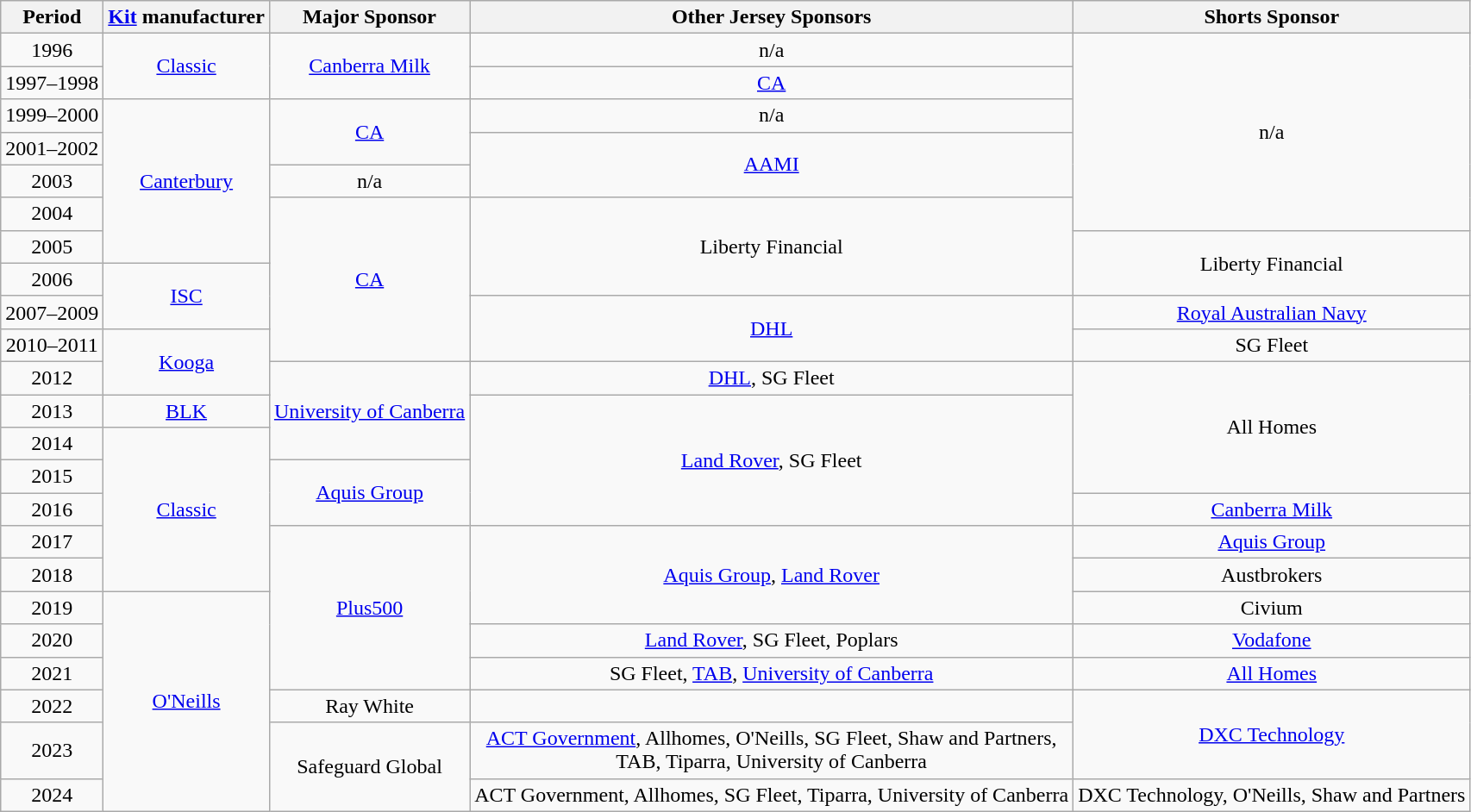<table class="wikitable" style="text-align: center">
<tr>
<th>Period</th>
<th><a href='#'>Kit</a> manufacturer</th>
<th>Major Sponsor</th>
<th>Other Jersey Sponsors</th>
<th>Shorts Sponsor</th>
</tr>
<tr>
<td>1996</td>
<td rowspan="2"><a href='#'>Classic</a></td>
<td rowspan="2"><a href='#'>Canberra Milk</a></td>
<td>n/a</td>
<td rowspan="6">n/a</td>
</tr>
<tr>
<td>1997–1998</td>
<td><a href='#'>CA</a></td>
</tr>
<tr>
<td>1999–2000</td>
<td rowspan="5"><a href='#'>Canterbury</a></td>
<td rowspan="2"> <a href='#'>CA</a></td>
<td>n/a</td>
</tr>
<tr>
<td>2001–2002</td>
<td rowspan="2"><a href='#'>AAMI</a></td>
</tr>
<tr>
<td>2003</td>
<td> n/a </td>
</tr>
<tr>
<td>2004</td>
<td rowspan="5"> <a href='#'>CA</a></td>
<td rowspan="3">Liberty Financial </td>
</tr>
<tr>
<td>2005</td>
<td rowspan="2">Liberty Financial</td>
</tr>
<tr>
<td>2006</td>
<td rowspan="2"><a href='#'>ISC</a></td>
</tr>
<tr>
<td>2007–2009</td>
<td rowspan="2"><a href='#'>DHL</a></td>
<td><a href='#'>Royal Australian Navy</a></td>
</tr>
<tr>
<td>2010–2011</td>
<td rowspan="2"><a href='#'>Kooga</a></td>
<td>SG Fleet</td>
</tr>
<tr>
<td>2012</td>
<td rowspan="3"><a href='#'>University of Canberra</a></td>
<td><a href='#'>DHL</a>, SG Fleet </td>
<td rowspan="4">All Homes </td>
</tr>
<tr>
<td>2013</td>
<td><a href='#'>BLK</a></td>
<td rowspan="4"><a href='#'>Land Rover</a>, SG Fleet</td>
</tr>
<tr>
<td>2014</td>
<td rowspan="5"><a href='#'>Classic</a></td>
</tr>
<tr>
<td>2015</td>
<td rowspan="2"><a href='#'>Aquis Group</a></td>
</tr>
<tr>
<td>2016</td>
<td><a href='#'>Canberra Milk</a></td>
</tr>
<tr>
<td>2017</td>
<td rowspan="5"><a href='#'>Plus500</a></td>
<td rowspan="3"><a href='#'>Aquis Group</a>, <a href='#'>Land Rover</a></td>
<td><a href='#'>Aquis Group</a></td>
</tr>
<tr>
<td>2018</td>
<td>Austbrokers</td>
</tr>
<tr>
<td>2019</td>
<td rowspan="6"><a href='#'>O'Neills</a></td>
<td>Civium</td>
</tr>
<tr>
<td>2020</td>
<td><a href='#'>Land Rover</a>, SG Fleet, Poplars</td>
<td><a href='#'>Vodafone</a></td>
</tr>
<tr>
<td>2021</td>
<td>SG Fleet, <a href='#'>TAB</a>, <a href='#'>University of Canberra</a></td>
<td><a href='#'>All Homes</a></td>
</tr>
<tr>
<td>2022</td>
<td>Ray White</td>
<td></td>
<td rowspan="2"><a href='#'>DXC Technology</a></td>
</tr>
<tr>
<td>2023</td>
<td rowspan="2">Safeguard Global</td>
<td><a href='#'>ACT Government</a>, Allhomes, O'Neills, SG Fleet, Shaw and Partners,<br>TAB, Tiparra, University of Canberra</td>
</tr>
<tr>
<td>2024</td>
<td>ACT Government, Allhomes, SG Fleet, Tiparra, University of Canberra</td>
<td>DXC Technology, O'Neills, Shaw and Partners</td>
</tr>
</table>
